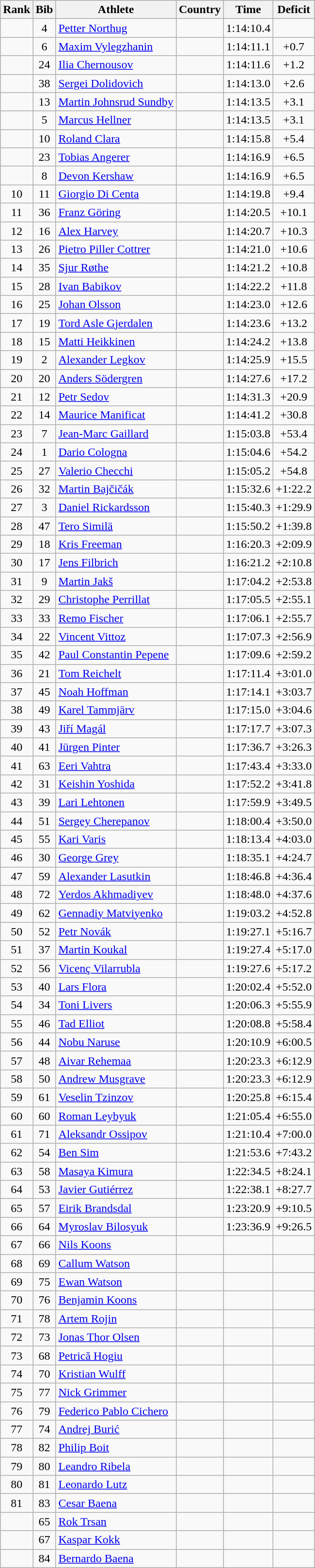<table class="wikitable sortable" style="text-align:center">
<tr>
<th>Rank</th>
<th>Bib</th>
<th>Athlete</th>
<th>Country</th>
<th>Time</th>
<th>Deficit</th>
</tr>
<tr>
<td></td>
<td>4</td>
<td align=left><a href='#'>Petter Northug</a></td>
<td align=left></td>
<td>1:14:10.4</td>
<td></td>
</tr>
<tr>
<td></td>
<td>6</td>
<td align=left><a href='#'>Maxim Vylegzhanin</a></td>
<td align=left></td>
<td>1:14:11.1</td>
<td>+0.7</td>
</tr>
<tr>
<td></td>
<td>24</td>
<td align=left><a href='#'>Ilia Chernousov</a></td>
<td align=left></td>
<td>1:14:11.6</td>
<td>+1.2</td>
</tr>
<tr>
<td></td>
<td>38</td>
<td align=left><a href='#'>Sergei Dolidovich</a></td>
<td align=left></td>
<td>1:14:13.0</td>
<td>+2.6</td>
</tr>
<tr>
<td></td>
<td>13</td>
<td align=left><a href='#'>Martin Johnsrud Sundby</a></td>
<td align=left></td>
<td>1:14:13.5</td>
<td>+3.1</td>
</tr>
<tr>
<td></td>
<td>5</td>
<td align=left><a href='#'>Marcus Hellner</a></td>
<td align=left></td>
<td>1:14:13.5</td>
<td>+3.1</td>
</tr>
<tr>
<td></td>
<td>10</td>
<td align=left><a href='#'>Roland Clara</a></td>
<td align=left></td>
<td>1:14:15.8</td>
<td>+5.4</td>
</tr>
<tr>
<td></td>
<td>23</td>
<td align=left><a href='#'>Tobias Angerer</a></td>
<td align=left></td>
<td>1:14:16.9</td>
<td>+6.5</td>
</tr>
<tr>
<td></td>
<td>8</td>
<td align=left><a href='#'>Devon Kershaw</a></td>
<td align=left></td>
<td>1:14:16.9</td>
<td>+6.5</td>
</tr>
<tr>
<td>10</td>
<td>11</td>
<td align=left><a href='#'>Giorgio Di Centa</a></td>
<td align=left></td>
<td>1:14:19.8</td>
<td>+9.4</td>
</tr>
<tr>
<td>11</td>
<td>36</td>
<td align=left><a href='#'>Franz Göring</a></td>
<td align=left></td>
<td>1:14:20.5</td>
<td>+10.1</td>
</tr>
<tr>
<td>12</td>
<td>16</td>
<td align=left><a href='#'>Alex Harvey</a></td>
<td align=left></td>
<td>1:14:20.7</td>
<td>+10.3</td>
</tr>
<tr>
<td>13</td>
<td>26</td>
<td align=left><a href='#'>Pietro Piller Cottrer</a></td>
<td align=left></td>
<td>1:14:21.0</td>
<td>+10.6</td>
</tr>
<tr>
<td>14</td>
<td>35</td>
<td align=left><a href='#'>Sjur Røthe</a></td>
<td align=left></td>
<td>1:14:21.2</td>
<td>+10.8</td>
</tr>
<tr>
<td>15</td>
<td>28</td>
<td align=left><a href='#'>Ivan Babikov</a></td>
<td align=left></td>
<td>1:14:22.2</td>
<td>+11.8</td>
</tr>
<tr>
<td>16</td>
<td>25</td>
<td align=left><a href='#'>Johan Olsson</a></td>
<td align=left></td>
<td>1:14:23.0</td>
<td>+12.6</td>
</tr>
<tr>
<td>17</td>
<td>19</td>
<td align=left><a href='#'>Tord Asle Gjerdalen</a></td>
<td align=left></td>
<td>1:14:23.6</td>
<td>+13.2</td>
</tr>
<tr>
<td>18</td>
<td>15</td>
<td align=left><a href='#'>Matti Heikkinen</a></td>
<td align=left></td>
<td>1:14:24.2</td>
<td>+13.8</td>
</tr>
<tr>
<td>19</td>
<td>2</td>
<td align=left><a href='#'>Alexander Legkov</a></td>
<td align=left></td>
<td>1:14:25.9</td>
<td>+15.5</td>
</tr>
<tr>
<td>20</td>
<td>20</td>
<td align=left><a href='#'>Anders Södergren</a></td>
<td align=left></td>
<td>1:14:27.6</td>
<td>+17.2</td>
</tr>
<tr>
<td>21</td>
<td>12</td>
<td align=left><a href='#'>Petr Sedov</a></td>
<td align=left></td>
<td>1:14:31.3</td>
<td>+20.9</td>
</tr>
<tr>
<td>22</td>
<td>14</td>
<td align=left><a href='#'>Maurice Manificat</a></td>
<td align=left></td>
<td>1:14:41.2</td>
<td>+30.8</td>
</tr>
<tr>
<td>23</td>
<td>7</td>
<td align=left><a href='#'>Jean-Marc Gaillard</a></td>
<td align=left></td>
<td>1:15:03.8</td>
<td>+53.4</td>
</tr>
<tr>
<td>24</td>
<td>1</td>
<td align=left><a href='#'>Dario Cologna</a></td>
<td align=left></td>
<td>1:15:04.6</td>
<td>+54.2</td>
</tr>
<tr>
<td>25</td>
<td>27</td>
<td align=left><a href='#'>Valerio Checchi</a></td>
<td align=left></td>
<td>1:15:05.2</td>
<td>+54.8</td>
</tr>
<tr>
<td>26</td>
<td>32</td>
<td align=left><a href='#'>Martin Bajčičák</a></td>
<td align=left></td>
<td>1:15:32.6</td>
<td>+1:22.2</td>
</tr>
<tr>
<td>27</td>
<td>3</td>
<td align=left><a href='#'>Daniel Rickardsson</a></td>
<td align=left></td>
<td>1:15:40.3</td>
<td>+1:29.9</td>
</tr>
<tr>
<td>28</td>
<td>47</td>
<td align=left><a href='#'>Tero Similä</a></td>
<td align=left></td>
<td>1:15:50.2</td>
<td>+1:39.8</td>
</tr>
<tr>
<td>29</td>
<td>18</td>
<td align=left><a href='#'>Kris Freeman</a></td>
<td align=left></td>
<td>1:16:20.3</td>
<td>+2:09.9</td>
</tr>
<tr>
<td>30</td>
<td>17</td>
<td align=left><a href='#'>Jens Filbrich</a></td>
<td align=left></td>
<td>1:16:21.2</td>
<td>+2:10.8</td>
</tr>
<tr>
<td>31</td>
<td>9</td>
<td align=left><a href='#'>Martin Jakš</a></td>
<td align=left></td>
<td>1:17:04.2</td>
<td>+2:53.8</td>
</tr>
<tr>
<td>32</td>
<td>29</td>
<td align=left><a href='#'>Christophe Perrillat</a></td>
<td align=left></td>
<td>1:17:05.5</td>
<td>+2:55.1</td>
</tr>
<tr>
<td>33</td>
<td>33</td>
<td align=left><a href='#'>Remo Fischer</a></td>
<td align=left></td>
<td>1:17:06.1</td>
<td>+2:55.7</td>
</tr>
<tr>
<td>34</td>
<td>22</td>
<td align=left><a href='#'>Vincent Vittoz</a></td>
<td align=left></td>
<td>1:17:07.3</td>
<td>+2:56.9</td>
</tr>
<tr>
<td>35</td>
<td>42</td>
<td align=left><a href='#'>Paul Constantin Pepene</a></td>
<td align=left></td>
<td>1:17:09.6</td>
<td>+2:59.2</td>
</tr>
<tr>
<td>36</td>
<td>21</td>
<td align=left><a href='#'>Tom Reichelt</a></td>
<td align=left></td>
<td>1:17:11.4</td>
<td>+3:01.0</td>
</tr>
<tr>
<td>37</td>
<td>45</td>
<td align=left><a href='#'>Noah Hoffman</a></td>
<td align=left></td>
<td>1:17:14.1</td>
<td>+3:03.7</td>
</tr>
<tr>
<td>38</td>
<td>49</td>
<td align=left><a href='#'>Karel Tammjärv</a></td>
<td align=left></td>
<td>1:17:15.0</td>
<td>+3:04.6</td>
</tr>
<tr>
<td>39</td>
<td>43</td>
<td align=left><a href='#'>Jiří Magál</a></td>
<td align=left></td>
<td>1:17:17.7</td>
<td>+3:07.3</td>
</tr>
<tr>
<td>40</td>
<td>41</td>
<td align=left><a href='#'>Jürgen Pinter</a></td>
<td align=left></td>
<td>1:17:36.7</td>
<td>+3:26.3</td>
</tr>
<tr>
<td>41</td>
<td>63</td>
<td align=left><a href='#'>Eeri Vahtra</a></td>
<td align=left></td>
<td>1:17:43.4</td>
<td>+3:33.0</td>
</tr>
<tr>
<td>42</td>
<td>31</td>
<td align=left><a href='#'>Keishin Yoshida</a></td>
<td align=left></td>
<td>1:17:52.2</td>
<td>+3:41.8</td>
</tr>
<tr>
<td>43</td>
<td>39</td>
<td align=left><a href='#'>Lari Lehtonen</a></td>
<td align=left></td>
<td>1:17:59.9</td>
<td>+3:49.5</td>
</tr>
<tr>
<td>44</td>
<td>51</td>
<td align=left><a href='#'>Sergey Cherepanov</a></td>
<td align=left></td>
<td>1:18:00.4</td>
<td>+3:50.0</td>
</tr>
<tr>
<td>45</td>
<td>55</td>
<td align=left><a href='#'>Kari Varis</a></td>
<td align=left></td>
<td>1:18:13.4</td>
<td>+4:03.0</td>
</tr>
<tr>
<td>46</td>
<td>30</td>
<td align=left><a href='#'>George Grey</a></td>
<td align=left></td>
<td>1:18:35.1</td>
<td>+4:24.7</td>
</tr>
<tr>
<td>47</td>
<td>59</td>
<td align=left><a href='#'>Alexander Lasutkin</a></td>
<td align=left></td>
<td>1:18:46.8</td>
<td>+4:36.4</td>
</tr>
<tr>
<td>48</td>
<td>72</td>
<td align=left><a href='#'>Yerdos Akhmadiyev</a></td>
<td align=left></td>
<td>1:18:48.0</td>
<td>+4:37.6</td>
</tr>
<tr>
<td>49</td>
<td>62</td>
<td align=left><a href='#'>Gennadiy Matviyenko</a></td>
<td align=left></td>
<td>1:19:03.2</td>
<td>+4:52.8</td>
</tr>
<tr>
<td>50</td>
<td>52</td>
<td align=left><a href='#'>Petr Novák</a></td>
<td align=left></td>
<td>1:19:27.1</td>
<td>+5:16.7</td>
</tr>
<tr>
<td>51</td>
<td>37</td>
<td align=left><a href='#'>Martin Koukal</a></td>
<td align=left></td>
<td>1:19:27.4</td>
<td>+5:17.0</td>
</tr>
<tr>
<td>52</td>
<td>56</td>
<td align=left><a href='#'>Vicenç Vilarrubla</a></td>
<td align=left></td>
<td>1:19:27.6</td>
<td>+5:17.2</td>
</tr>
<tr>
<td>53</td>
<td>40</td>
<td align=left><a href='#'>Lars Flora</a></td>
<td align=left></td>
<td>1:20:02.4</td>
<td>+5:52.0</td>
</tr>
<tr>
<td>54</td>
<td>34</td>
<td align=left><a href='#'>Toni Livers</a></td>
<td align=left></td>
<td>1:20:06.3</td>
<td>+5:55.9</td>
</tr>
<tr>
<td>55</td>
<td>46</td>
<td align=left><a href='#'>Tad Elliot</a></td>
<td align=left></td>
<td>1:20:08.8</td>
<td>+5:58.4</td>
</tr>
<tr>
<td>56</td>
<td>44</td>
<td align=left><a href='#'>Nobu Naruse</a></td>
<td align=left></td>
<td>1:20:10.9</td>
<td>+6:00.5</td>
</tr>
<tr>
<td>57</td>
<td>48</td>
<td align=left><a href='#'>Aivar Rehemaa</a></td>
<td align=left></td>
<td>1:20:23.3</td>
<td>+6:12.9</td>
</tr>
<tr>
<td>58</td>
<td>50</td>
<td align=left><a href='#'>Andrew Musgrave</a></td>
<td align=left></td>
<td>1:20:23.3</td>
<td>+6:12.9</td>
</tr>
<tr>
<td>59</td>
<td>61</td>
<td align=left><a href='#'>Veselin Tzinzov</a></td>
<td align=left></td>
<td>1:20:25.8</td>
<td>+6:15.4</td>
</tr>
<tr>
<td>60</td>
<td>60</td>
<td align=left><a href='#'>Roman Leybyuk</a></td>
<td align=left></td>
<td>1:21:05.4</td>
<td>+6:55.0</td>
</tr>
<tr>
<td>61</td>
<td>71</td>
<td align=left><a href='#'>Aleksandr Ossipov</a></td>
<td align=left></td>
<td>1:21:10.4</td>
<td>+7:00.0</td>
</tr>
<tr>
<td>62</td>
<td>54</td>
<td align=left><a href='#'>Ben Sim</a></td>
<td align=left></td>
<td>1:21:53.6</td>
<td>+7:43.2</td>
</tr>
<tr>
<td>63</td>
<td>58</td>
<td align=left><a href='#'>Masaya Kimura</a></td>
<td align=left></td>
<td>1:22:34.5</td>
<td>+8:24.1</td>
</tr>
<tr>
<td>64</td>
<td>53</td>
<td align=left><a href='#'>Javier Gutiérrez</a></td>
<td align=left></td>
<td>1:22:38.1</td>
<td>+8:27.7</td>
</tr>
<tr>
<td>65</td>
<td>57</td>
<td align=left><a href='#'>Eirik Brandsdal</a></td>
<td align=left></td>
<td>1:23:20.9</td>
<td>+9:10.5</td>
</tr>
<tr>
<td>66</td>
<td>64</td>
<td align=left><a href='#'>Myroslav Bilosyuk</a></td>
<td align=left></td>
<td>1:23:36.9</td>
<td>+9:26.5</td>
</tr>
<tr>
<td>67</td>
<td>66</td>
<td align=left><a href='#'>Nils Koons</a></td>
<td align=left></td>
<td></td>
<td></td>
</tr>
<tr>
<td>68</td>
<td>69</td>
<td align=left><a href='#'>Callum Watson</a></td>
<td align=left></td>
<td></td>
<td></td>
</tr>
<tr>
<td>69</td>
<td>75</td>
<td align=left><a href='#'>Ewan Watson</a></td>
<td align=left></td>
<td></td>
<td></td>
</tr>
<tr>
<td>70</td>
<td>76</td>
<td align=left><a href='#'>Benjamin Koons</a></td>
<td align=left></td>
<td></td>
<td></td>
</tr>
<tr>
<td>71</td>
<td>78</td>
<td align=left><a href='#'>Artem Rojin</a></td>
<td align=left></td>
<td></td>
<td></td>
</tr>
<tr>
<td>72</td>
<td>73</td>
<td align=left><a href='#'>Jonas Thor Olsen</a></td>
<td align=left></td>
<td></td>
<td></td>
</tr>
<tr>
<td>73</td>
<td>68</td>
<td align=left><a href='#'>Petrică Hogiu</a></td>
<td align=left></td>
<td></td>
<td></td>
</tr>
<tr>
<td>74</td>
<td>70</td>
<td align=left><a href='#'>Kristian Wulff</a></td>
<td align=left></td>
<td></td>
<td></td>
</tr>
<tr>
<td>75</td>
<td>77</td>
<td align=left><a href='#'>Nick Grimmer</a></td>
<td align=left></td>
<td></td>
<td></td>
</tr>
<tr>
<td>76</td>
<td>79</td>
<td align=left><a href='#'>Federico Pablo Cichero</a></td>
<td align=left></td>
<td></td>
<td></td>
</tr>
<tr>
<td>77</td>
<td>74</td>
<td align=left><a href='#'>Andrej Burić</a></td>
<td align=left></td>
<td></td>
<td></td>
</tr>
<tr>
<td>78</td>
<td>82</td>
<td align=left><a href='#'>Philip Boit</a></td>
<td align=left></td>
<td></td>
<td></td>
</tr>
<tr>
<td>79</td>
<td>80</td>
<td align=left><a href='#'>Leandro Ribela</a></td>
<td align=left></td>
<td></td>
<td></td>
</tr>
<tr>
<td>80</td>
<td>81</td>
<td align=left><a href='#'>Leonardo Lutz</a></td>
<td align=left></td>
<td></td>
<td></td>
</tr>
<tr>
<td>81</td>
<td>83</td>
<td align=left><a href='#'>Cesar Baena</a></td>
<td align=left></td>
<td></td>
<td></td>
</tr>
<tr>
<td></td>
<td>65</td>
<td align=left><a href='#'>Rok Trsan</a></td>
<td align=left></td>
<td></td>
<td></td>
</tr>
<tr>
<td></td>
<td>67</td>
<td align=left><a href='#'>Kaspar Kokk</a></td>
<td align=left></td>
<td></td>
<td></td>
</tr>
<tr>
<td></td>
<td>84</td>
<td align=left><a href='#'>Bernardo Baena</a></td>
<td align=left></td>
<td></td>
<td></td>
</tr>
</table>
